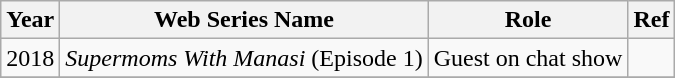<table class="wikitable sortable">
<tr>
<th>Year</th>
<th>Web Series Name</th>
<th>Role</th>
<th>Ref</th>
</tr>
<tr>
<td>2018</td>
<td><em>Supermoms With Manasi</em> (Episode 1)</td>
<td>Guest on chat show</td>
<td></td>
</tr>
<tr>
</tr>
</table>
